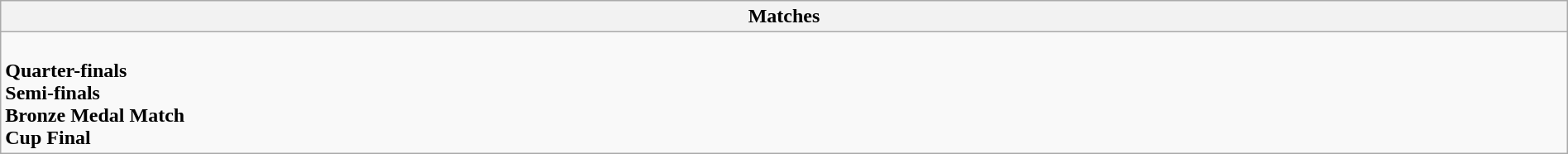<table class="wikitable collapsible collapsed" style="width:100%;">
<tr>
<th>Matches</th>
</tr>
<tr>
<td><br><strong>Quarter-finals</strong>



<br><strong>Semi-finals</strong>

<br><strong>Bronze Medal Match</strong>
<br><strong>Cup Final</strong>
</td>
</tr>
</table>
